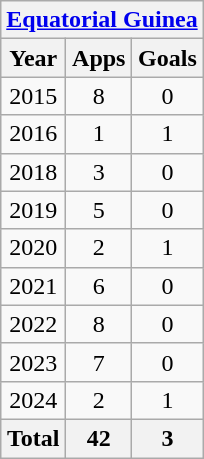<table class="wikitable" style="text-align:center">
<tr>
<th colspan=3><a href='#'>Equatorial Guinea</a></th>
</tr>
<tr>
<th>Year</th>
<th>Apps</th>
<th>Goals</th>
</tr>
<tr>
<td>2015</td>
<td>8</td>
<td>0</td>
</tr>
<tr>
<td>2016</td>
<td>1</td>
<td>1</td>
</tr>
<tr>
<td>2018</td>
<td>3</td>
<td>0</td>
</tr>
<tr>
<td>2019</td>
<td>5</td>
<td>0</td>
</tr>
<tr>
<td>2020</td>
<td>2</td>
<td>1</td>
</tr>
<tr>
<td>2021</td>
<td>6</td>
<td>0</td>
</tr>
<tr>
<td>2022</td>
<td>8</td>
<td>0</td>
</tr>
<tr>
<td>2023</td>
<td>7</td>
<td>0</td>
</tr>
<tr>
<td>2024</td>
<td>2</td>
<td>1</td>
</tr>
<tr>
<th>Total</th>
<th>42</th>
<th>3</th>
</tr>
</table>
